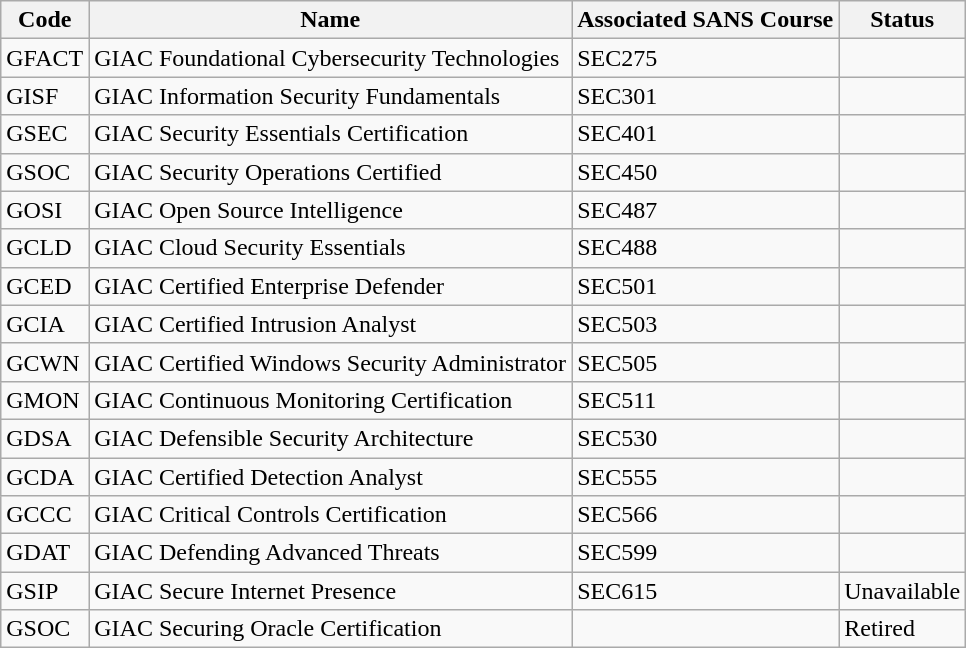<table class="wikitable sortable">
<tr>
<th>Code</th>
<th>Name</th>
<th>Associated SANS Course</th>
<th>Status</th>
</tr>
<tr>
<td>GFACT</td>
<td>GIAC Foundational Cybersecurity Technologies</td>
<td>SEC275</td>
<td></td>
</tr>
<tr>
<td>GISF</td>
<td>GIAC Information Security Fundamentals</td>
<td>SEC301</td>
<td></td>
</tr>
<tr>
<td>GSEC</td>
<td>GIAC Security Essentials Certification</td>
<td>SEC401</td>
<td></td>
</tr>
<tr>
<td>GSOC</td>
<td>GIAC Security Operations Certified</td>
<td>SEC450</td>
<td></td>
</tr>
<tr>
<td>GOSI</td>
<td>GIAC Open Source Intelligence</td>
<td>SEC487</td>
<td></td>
</tr>
<tr>
<td>GCLD</td>
<td>GIAC Cloud Security Essentials</td>
<td>SEC488</td>
<td></td>
</tr>
<tr>
<td>GCED</td>
<td>GIAC Certified Enterprise Defender</td>
<td>SEC501</td>
<td></td>
</tr>
<tr>
<td>GCIA</td>
<td>GIAC Certified Intrusion Analyst</td>
<td>SEC503</td>
<td></td>
</tr>
<tr>
<td>GCWN</td>
<td>GIAC Certified Windows Security Administrator</td>
<td>SEC505</td>
<td></td>
</tr>
<tr>
<td>GMON</td>
<td>GIAC Continuous Monitoring Certification</td>
<td>SEC511</td>
<td></td>
</tr>
<tr>
<td>GDSA</td>
<td>GIAC Defensible Security Architecture</td>
<td>SEC530</td>
<td></td>
</tr>
<tr>
<td>GCDA</td>
<td>GIAC Certified Detection Analyst</td>
<td>SEC555</td>
<td></td>
</tr>
<tr>
<td>GCCC</td>
<td>GIAC Critical Controls Certification</td>
<td>SEC566</td>
<td></td>
</tr>
<tr>
<td>GDAT</td>
<td>GIAC Defending Advanced Threats</td>
<td>SEC599</td>
<td></td>
</tr>
<tr>
<td>GSIP</td>
<td>GIAC Secure Internet Presence</td>
<td>SEC615</td>
<td>Unavailable</td>
</tr>
<tr>
<td>GSOC</td>
<td>GIAC Securing Oracle Certification</td>
<td></td>
<td>Retired</td>
</tr>
</table>
